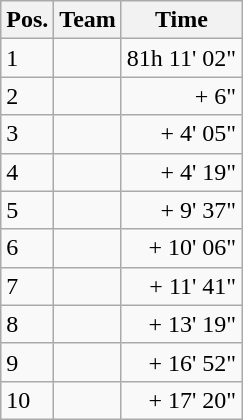<table class="wikitable">
<tr>
<th>Pos.</th>
<th>Team</th>
<th>Time</th>
</tr>
<tr>
<td>1</td>
<td></td>
<td align=right>81h 11' 02"</td>
</tr>
<tr>
<td>2</td>
<td></td>
<td align=right>+ 6"</td>
</tr>
<tr>
<td>3</td>
<td></td>
<td align=right>+ 4' 05"</td>
</tr>
<tr>
<td>4</td>
<td></td>
<td align=right>+ 4' 19"</td>
</tr>
<tr>
<td>5</td>
<td></td>
<td align=right>+ 9' 37"</td>
</tr>
<tr>
<td>6</td>
<td></td>
<td align=right>+ 10' 06"</td>
</tr>
<tr>
<td>7</td>
<td></td>
<td align=right>+ 11' 41"</td>
</tr>
<tr>
<td>8</td>
<td></td>
<td align=right>+ 13' 19"</td>
</tr>
<tr>
<td>9</td>
<td></td>
<td align=right>+ 16' 52"</td>
</tr>
<tr>
<td>10</td>
<td></td>
<td align=right>+ 17' 20"</td>
</tr>
</table>
